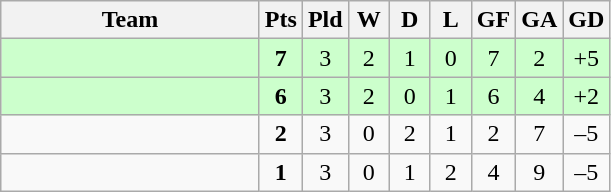<table class="wikitable" style="text-align: center;">
<tr>
<th width=165>Team</th>
<th width=20>Pts</th>
<th width=20>Pld</th>
<th width=20>W</th>
<th width=20>D</th>
<th width=20>L</th>
<th width=20>GF</th>
<th width=20>GA</th>
<th width=20>GD</th>
</tr>
<tr bgcolor=ccffcc>
<td style="text-align:left;"></td>
<td><strong>7</strong></td>
<td>3</td>
<td>2</td>
<td>1</td>
<td>0</td>
<td>7</td>
<td>2</td>
<td>+5</td>
</tr>
<tr bgcolor=ccffcc>
<td style="text-align:left;"></td>
<td><strong>6</strong></td>
<td>3</td>
<td>2</td>
<td>0</td>
<td>1</td>
<td>6</td>
<td>4</td>
<td>+2</td>
</tr>
<tr>
<td style="text-align:left;"></td>
<td><strong>2</strong></td>
<td>3</td>
<td>0</td>
<td>2</td>
<td>1</td>
<td>2</td>
<td>7</td>
<td>–5</td>
</tr>
<tr>
<td style="text-align:left;"></td>
<td><strong>1</strong></td>
<td>3</td>
<td>0</td>
<td>1</td>
<td>2</td>
<td>4</td>
<td>9</td>
<td>–5</td>
</tr>
</table>
